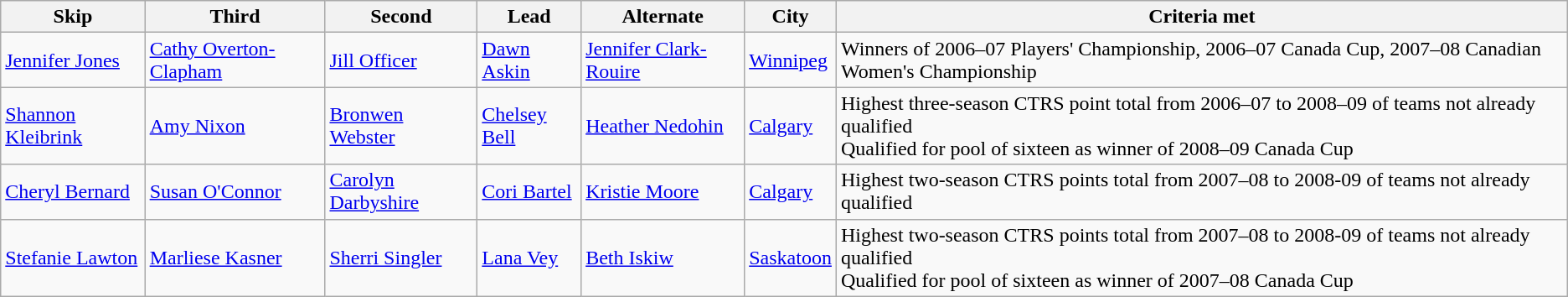<table class="wikitable">
<tr>
<th>Skip</th>
<th>Third</th>
<th>Second</th>
<th>Lead</th>
<th>Alternate</th>
<th>City</th>
<th>Criteria met</th>
</tr>
<tr>
<td><a href='#'>Jennifer Jones</a></td>
<td><a href='#'>Cathy Overton-Clapham</a></td>
<td><a href='#'>Jill Officer</a></td>
<td><a href='#'>Dawn Askin</a></td>
<td><a href='#'>Jennifer Clark-Rouire</a></td>
<td><a href='#'>Winnipeg</a></td>
<td>Winners of 2006–07 Players' Championship, 2006–07 Canada Cup, 2007–08 Canadian Women's Championship</td>
</tr>
<tr>
<td><a href='#'>Shannon Kleibrink</a></td>
<td><a href='#'>Amy Nixon</a></td>
<td><a href='#'>Bronwen Webster</a></td>
<td><a href='#'>Chelsey Bell</a></td>
<td><a href='#'>Heather Nedohin</a></td>
<td><a href='#'>Calgary</a></td>
<td>Highest three-season CTRS point total from 2006–07 to 2008–09 of teams not already qualified<br>Qualified for pool of sixteen as winner of 2008–09 Canada Cup</td>
</tr>
<tr>
<td><a href='#'>Cheryl Bernard</a></td>
<td><a href='#'>Susan O'Connor</a></td>
<td><a href='#'>Carolyn Darbyshire</a></td>
<td><a href='#'>Cori Bartel</a></td>
<td><a href='#'>Kristie Moore</a></td>
<td><a href='#'>Calgary</a></td>
<td>Highest two-season CTRS points total from 2007–08 to 2008-09 of teams not already qualified</td>
</tr>
<tr>
<td><a href='#'>Stefanie Lawton</a></td>
<td><a href='#'>Marliese Kasner</a></td>
<td><a href='#'>Sherri Singler</a></td>
<td><a href='#'>Lana Vey</a></td>
<td><a href='#'>Beth Iskiw</a></td>
<td><a href='#'>Saskatoon</a></td>
<td>Highest two-season CTRS points total from 2007–08 to 2008-09 of teams not already qualified<br>Qualified for pool of sixteen as winner of 2007–08 Canada Cup</td>
</tr>
</table>
